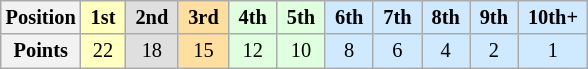<table class="wikitable" style="font-size:85%; text-align:center">
<tr>
<th>Position</th>
<td style="background:#FFFFBF;"> <strong>1st</strong> </td>
<td style="background:#DFDFDF;"> <strong>2nd</strong> </td>
<td style="background:#FFDF9F;"> <strong>3rd</strong> </td>
<td style="background:#DFFFDF;"> <strong>4th</strong> </td>
<td style="background:#DFFFDF;"> <strong>5th</strong> </td>
<td style="background:#CFEAFF;"> <strong>6th</strong> </td>
<td style="background:#CFEAFF;"> <strong>7th</strong> </td>
<td style="background:#CFEAFF;"> <strong>8th</strong> </td>
<td style="background:#CFEAFF;"> <strong>9th</strong> </td>
<td style="background:#CFEAFF;"> <strong>10th+</strong> </td>
</tr>
<tr>
<th>Points</th>
<td style="background:#FFFFBF;">22</td>
<td style="background:#DFDFDF;">18</td>
<td style="background:#FFDF9F;">15</td>
<td style="background:#DFFFDF;">12</td>
<td style="background:#DFFFDF;">10</td>
<td style="background:#CFEAFF;">8</td>
<td style="background:#CFEAFF;">6</td>
<td style="background:#CFEAFF;">4</td>
<td style="background:#CFEAFF;">2</td>
<td style="background:#CFEAFF;">1</td>
</tr>
</table>
